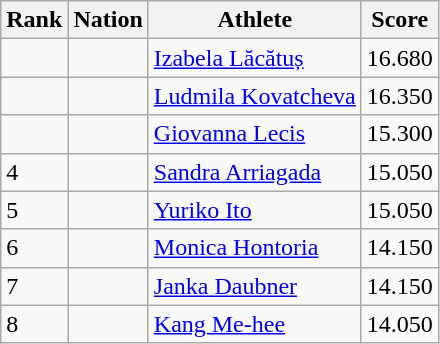<table class="wikitable sortable" style="text-align:left">
<tr>
<th scope=col>Rank</th>
<th scope=col>Nation</th>
<th scope=col>Athlete</th>
<th scope=col>Score</th>
</tr>
<tr>
<td></td>
<td></td>
<td align=left><a href='#'>Izabela Lăcătuș</a></td>
<td>16.680</td>
</tr>
<tr>
<td></td>
<td></td>
<td align=left><a href='#'>Ludmila Kovatcheva</a></td>
<td>16.350</td>
</tr>
<tr>
<td></td>
<td></td>
<td align=left><a href='#'>Giovanna Lecis</a></td>
<td>15.300</td>
</tr>
<tr>
<td>4</td>
<td></td>
<td align=left><a href='#'>Sandra Arriagada</a></td>
<td>15.050</td>
</tr>
<tr>
<td>5</td>
<td></td>
<td align=left><a href='#'>Yuriko Ito</a></td>
<td>15.050</td>
</tr>
<tr>
<td>6</td>
<td></td>
<td align=left><a href='#'>Monica Hontoria</a></td>
<td>14.150</td>
</tr>
<tr>
<td>7</td>
<td></td>
<td align=left><a href='#'>Janka Daubner</a></td>
<td>14.150</td>
</tr>
<tr>
<td>8</td>
<td></td>
<td align=left><a href='#'>Kang Me-hee</a></td>
<td>14.050</td>
</tr>
</table>
